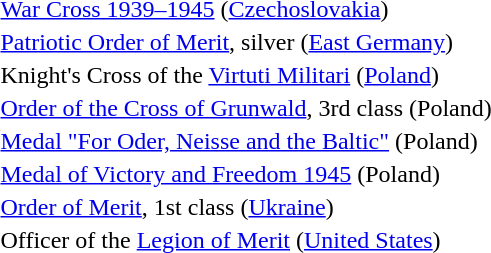<table>
<tr>
<td></td>
<td><a href='#'>War Cross 1939–1945</a> (<a href='#'>Czechoslovakia</a>)</td>
</tr>
<tr>
<td></td>
<td><a href='#'>Patriotic Order of Merit</a>, silver (<a href='#'>East Germany</a>)</td>
</tr>
<tr>
<td></td>
<td>Knight's Cross of the <a href='#'>Virtuti Militari</a> (<a href='#'>Poland</a>)</td>
</tr>
<tr>
<td></td>
<td><a href='#'>Order of the Cross of Grunwald</a>, 3rd class (Poland)</td>
</tr>
<tr>
<td></td>
<td><a href='#'>Medal "For Oder, Neisse and the Baltic"</a> (Poland)</td>
</tr>
<tr>
<td></td>
<td><a href='#'>Medal of Victory and Freedom 1945</a> (Poland)</td>
</tr>
<tr>
<td></td>
<td><a href='#'>Order of Merit</a>, 1st class (<a href='#'>Ukraine</a>)</td>
</tr>
<tr>
<td></td>
<td>Officer of the <a href='#'>Legion of Merit</a> (<a href='#'>United States</a>)</td>
</tr>
<tr>
</tr>
</table>
